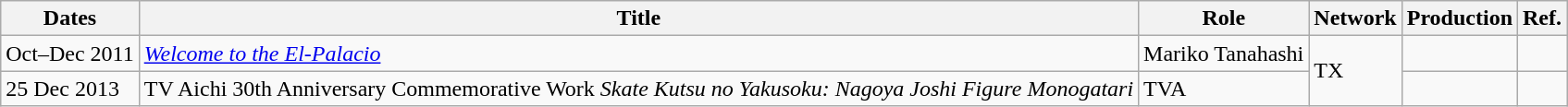<table class="wikitable">
<tr>
<th>Dates</th>
<th>Title</th>
<th>Role</th>
<th>Network</th>
<th>Production</th>
<th>Ref.</th>
</tr>
<tr>
<td>Oct–Dec 2011</td>
<td><em><a href='#'>Welcome to the El-Palacio</a></em></td>
<td>Mariko Tanahashi</td>
<td rowspan="2">TX</td>
<td></td>
<td></td>
</tr>
<tr>
<td>25 Dec 2013</td>
<td>TV Aichi 30th Anniversary Commemorative Work <em>Skate Kutsu no Yakusoku: Nagoya Joshi Figure Monogatari</em></td>
<td>TVA</td>
<td></td>
<td></td>
</tr>
</table>
